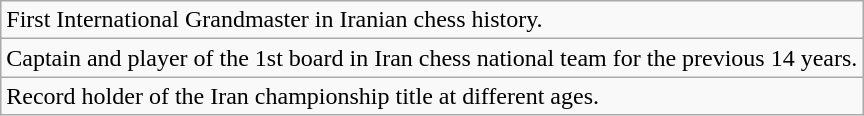<table class="wikitable">
<tr>
<td>First International Grandmaster in Iranian chess history.</td>
</tr>
<tr>
<td>Captain and player of the 1st board in Iran chess national team for the previous 14 years.</td>
</tr>
<tr>
<td>Record holder of the Iran championship title at different ages.</td>
</tr>
</table>
